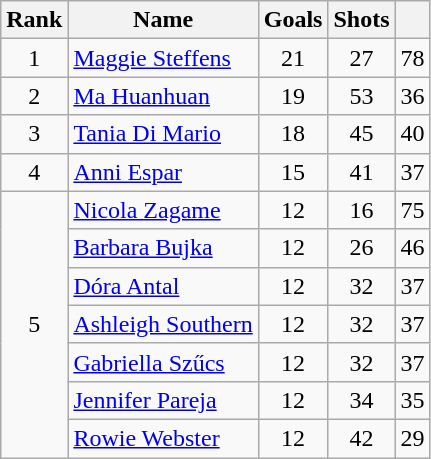<table class="wikitable" style="text-align: center;">
<tr>
<th>Rank</th>
<th>Name</th>
<th>Goals</th>
<th>Shots</th>
<th></th>
</tr>
<tr>
<td>1</td>
<td align="left"> <a href='#'>Maggie Steffens</a></td>
<td>21</td>
<td>27</td>
<td>78</td>
</tr>
<tr>
<td>2</td>
<td align="left"> <a href='#'>Ma Huanhuan</a></td>
<td>19</td>
<td>53</td>
<td>36</td>
</tr>
<tr>
<td>3</td>
<td align="left"> <a href='#'>Tania Di Mario</a></td>
<td>18</td>
<td>45</td>
<td>40</td>
</tr>
<tr>
<td>4</td>
<td align="left"> <a href='#'>Anni Espar</a></td>
<td>15</td>
<td>41</td>
<td>37</td>
</tr>
<tr>
<td rowspan=7>5</td>
<td align="left"> <a href='#'>Nicola Zagame</a></td>
<td>12</td>
<td>16</td>
<td>75</td>
</tr>
<tr>
<td align="left"> <a href='#'>Barbara Bujka</a></td>
<td>12</td>
<td>26</td>
<td>46</td>
</tr>
<tr>
<td align="left"> <a href='#'>Dóra Antal</a></td>
<td>12</td>
<td>32</td>
<td>37</td>
</tr>
<tr>
<td align="left"> <a href='#'>Ashleigh Southern</a></td>
<td>12</td>
<td>32</td>
<td>37</td>
</tr>
<tr>
<td align="left"> <a href='#'>Gabriella Szűcs</a></td>
<td>12</td>
<td>32</td>
<td>37</td>
</tr>
<tr>
<td align="left"> <a href='#'>Jennifer Pareja</a></td>
<td>12</td>
<td>34</td>
<td>35</td>
</tr>
<tr>
<td align="left"> <a href='#'>Rowie Webster</a></td>
<td>12</td>
<td>42</td>
<td>29</td>
</tr>
</table>
